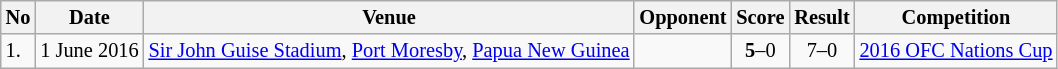<table class="wikitable" style="font-size:85%;">
<tr>
<th>No</th>
<th>Date</th>
<th>Venue</th>
<th>Opponent</th>
<th>Score</th>
<th>Result</th>
<th>Competition</th>
</tr>
<tr>
<td>1.</td>
<td>1 June 2016</td>
<td><a href='#'>Sir John Guise Stadium</a>, <a href='#'>Port Moresby</a>, <a href='#'>Papua New Guinea</a></td>
<td></td>
<td align=center><strong>5</strong>–0</td>
<td align=center>7–0</td>
<td><a href='#'>2016 OFC Nations Cup</a></td>
</tr>
</table>
